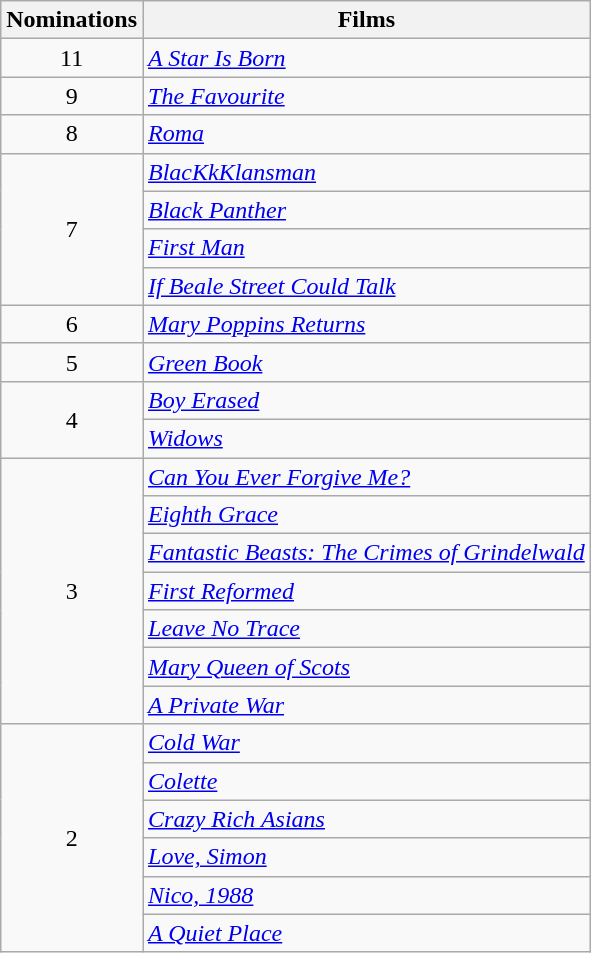<table class="wikitable">
<tr>
<th>Nominations</th>
<th>Films</th>
</tr>
<tr>
<td style="text-align: center;">11</td>
<td><em><a href='#'>A Star Is Born</a></em></td>
</tr>
<tr>
<td style="text-align: center;">9</td>
<td><em><a href='#'>The Favourite</a></em></td>
</tr>
<tr>
<td style="text-align: center;">8</td>
<td><em><a href='#'>Roma</a></em></td>
</tr>
<tr>
<td rowspan="4" style="text-align: center;">7</td>
<td><em><a href='#'>BlacKkKlansman</a></em></td>
</tr>
<tr>
<td><em><a href='#'>Black Panther</a></em></td>
</tr>
<tr>
<td><em><a href='#'>First Man</a></em></td>
</tr>
<tr>
<td><em><a href='#'>If Beale Street Could Talk</a></em></td>
</tr>
<tr>
<td style="text-align: center;">6</td>
<td><em><a href='#'>Mary Poppins Returns</a></em></td>
</tr>
<tr>
<td style="text-align: center;">5</td>
<td><em><a href='#'>Green Book</a></em></td>
</tr>
<tr>
<td rowspan="2" style="text-align: center;">4</td>
<td><em><a href='#'>Boy Erased</a></em></td>
</tr>
<tr>
<td><em><a href='#'>Widows</a></em></td>
</tr>
<tr>
<td rowspan="7" style="text-align: center;">3</td>
<td><em><a href='#'>Can You Ever Forgive Me?</a></em></td>
</tr>
<tr>
<td><em><a href='#'>Eighth Grace</a></em></td>
</tr>
<tr>
<td><em><a href='#'>Fantastic Beasts: The Crimes of Grindelwald</a></em></td>
</tr>
<tr>
<td><em><a href='#'>First Reformed</a></em></td>
</tr>
<tr>
<td><em><a href='#'>Leave No Trace</a></em></td>
</tr>
<tr>
<td><em><a href='#'>Mary Queen of Scots</a></em></td>
</tr>
<tr>
<td><em><a href='#'>A Private War</a></em></td>
</tr>
<tr>
<td rowspan="7" style="text-align: center;">2</td>
<td><em><a href='#'>Cold War</a></em></td>
</tr>
<tr>
<td><em><a href='#'>Colette</a></em></td>
</tr>
<tr>
<td><em><a href='#'>Crazy Rich Asians</a></em></td>
</tr>
<tr>
<td><em><a href='#'>Love, Simon</a></em></td>
</tr>
<tr>
<td><em><a href='#'>Nico, 1988</a></em></td>
</tr>
<tr>
<td><em><a href='#'>A Quiet Place</a></em></td>
</tr>
</table>
